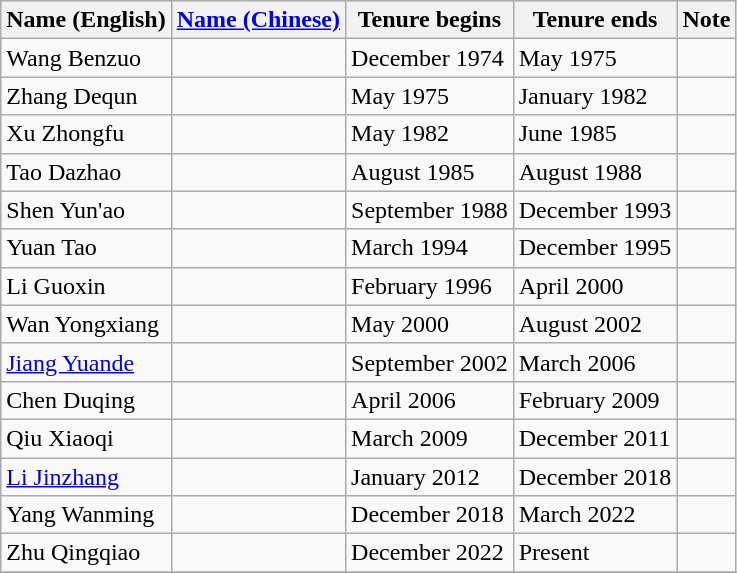<table class="wikitable">
<tr>
<th>Name (English)</th>
<th><a href='#'>Name (Chinese)</a></th>
<th>Tenure begins</th>
<th>Tenure ends</th>
<th>Note</th>
</tr>
<tr>
<td>Wang Benzuo</td>
<td></td>
<td>December 1974</td>
<td>May 1975</td>
<td></td>
</tr>
<tr>
<td>Zhang Dequn</td>
<td></td>
<td>May 1975</td>
<td>January 1982</td>
<td></td>
</tr>
<tr>
<td>Xu Zhongfu</td>
<td></td>
<td>May 1982</td>
<td>June 1985</td>
<td></td>
</tr>
<tr>
<td>Tao Dazhao</td>
<td></td>
<td>August 1985</td>
<td>August 1988</td>
<td></td>
</tr>
<tr>
<td>Shen Yun'ao</td>
<td></td>
<td>September 1988</td>
<td>December 1993</td>
<td></td>
</tr>
<tr>
<td>Yuan Tao</td>
<td></td>
<td>March 1994</td>
<td>December 1995</td>
<td></td>
</tr>
<tr>
<td>Li Guoxin</td>
<td></td>
<td>February 1996</td>
<td>April 2000</td>
<td></td>
</tr>
<tr>
<td>Wan Yongxiang</td>
<td></td>
<td>May 2000</td>
<td>August 2002</td>
<td></td>
</tr>
<tr>
<td><a href='#'>Jiang Yuande</a></td>
<td></td>
<td>September 2002</td>
<td>March 2006</td>
<td></td>
</tr>
<tr>
<td>Chen Duqing</td>
<td></td>
<td>April 2006</td>
<td>February 2009</td>
<td></td>
</tr>
<tr>
<td>Qiu Xiaoqi</td>
<td></td>
<td>March 2009</td>
<td>December 2011</td>
<td></td>
</tr>
<tr>
<td><a href='#'>Li Jinzhang</a></td>
<td></td>
<td>January 2012</td>
<td>December 2018</td>
<td></td>
</tr>
<tr>
<td>Yang Wanming</td>
<td></td>
<td>December 2018</td>
<td>March 2022</td>
<td></td>
</tr>
<tr>
<td>Zhu Qingqiao</td>
<td></td>
<td>December 2022</td>
<td>Present</td>
<td></td>
</tr>
<tr>
</tr>
</table>
